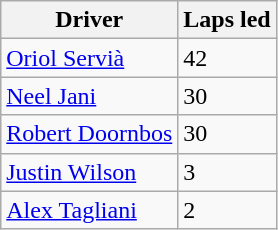<table class="wikitable">
<tr>
<th>Driver</th>
<th>Laps led</th>
</tr>
<tr>
<td><a href='#'>Oriol Servià</a></td>
<td>42</td>
</tr>
<tr>
<td><a href='#'>Neel Jani</a></td>
<td>30</td>
</tr>
<tr>
<td><a href='#'>Robert Doornbos</a></td>
<td>30</td>
</tr>
<tr>
<td><a href='#'>Justin Wilson</a></td>
<td>3</td>
</tr>
<tr>
<td><a href='#'>Alex Tagliani</a></td>
<td>2</td>
</tr>
</table>
